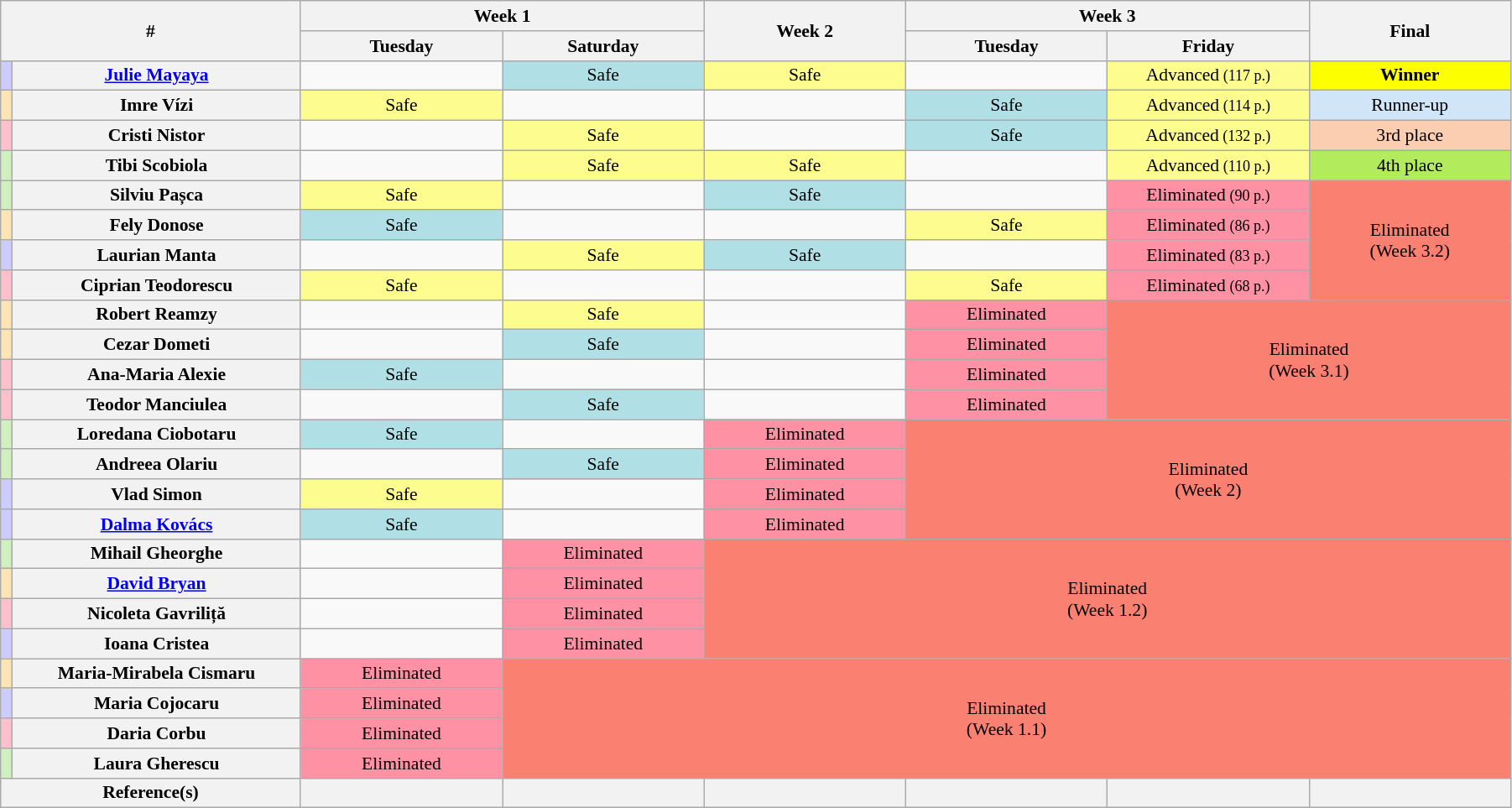<table class="wikitable" style="font-size:90%;text-align:center;width:95%">
<tr>
<th rowspan="2" colspan="2" style="width:18%;">#</th>
<th colspan="2">Week 1</th>
<th rowspan="2" style="width:12.1%;">Week 2</th>
<th colspan="2">Week 3</th>
<th rowspan="2" style="width:12.1%;">Final</th>
</tr>
<tr>
<th style="width:12.1%;">Tuesday</th>
<th style="width:12.1%;">Saturday</th>
<th style="width:12.1%;">Tuesday</th>
<th style="width:12.1%;">Friday</th>
</tr>
<tr>
<td bgcolor="#ccf"></td>
<th><a href='#'>Julie Mayaya</a></th>
<td></td>
<td bgcolor="#b0e0e6">Safe</td>
<td bgcolor="#fdfc8f">Safe</td>
<td></td>
<td bgcolor="#fdfc8f">Advanced<small> (117 p.)</small></td>
<td bgcolor="#fdff00"><strong>Winner</strong></td>
</tr>
<tr>
<td bgcolor="#ffe5b4"></td>
<th>Imre Vízi</th>
<td bgcolor="#fdfc8f">Safe</td>
<td></td>
<td></td>
<td bgcolor="#b0e0e6">Safe</td>
<td bgcolor="#fdfc8f">Advanced<small> (114 p.)</small></td>
<td bgcolor="#d1e5f8">Runner-up</td>
</tr>
<tr>
<td bgcolor="#FFC0CB"></td>
<th>Cristi Nistor</th>
<td></td>
<td bgcolor="#fdfc8f">Safe</td>
<td></td>
<td bgcolor="#b0e0e6">Safe</td>
<td bgcolor="#fdfc8f">Advanced<small> (132 p.)</small></td>
<td bgcolor="#fbceb1">3rd place</td>
</tr>
<tr>
<td bgcolor="#d0f0c0"></td>
<th>Tibi Scobiola</th>
<td></td>
<td bgcolor="#fdfc8f">Safe</td>
<td bgcolor="#fdfc8f">Safe</td>
<td></td>
<td bgcolor="#fdfc8f">Advanced<small> (110 p.)</small></td>
<td bgcolor="#b2ec5d">4th place</td>
</tr>
<tr>
<td bgcolor="#d0f0c0"></td>
<th>Silviu Pașca</th>
<td bgcolor="#fdfc8f">Safe</td>
<td></td>
<td bgcolor="#b0e0e6">Safe</td>
<td></td>
<td bgcolor="#ff91a4">Eliminated<small> (90 p.)</small></td>
<td bgcolor="#fa8072" rowspan="4">Eliminated<br>(Week 3.2)</td>
</tr>
<tr>
<td bgcolor="#ffe5b4"></td>
<th>Fely Donose</th>
<td bgcolor="#b0e0e6">Safe</td>
<td></td>
<td></td>
<td bgcolor="#fdfc8f">Safe</td>
<td bgcolor="#ff91a4">Eliminated<small> (86 p.)</small></td>
</tr>
<tr>
<td bgcolor="#ccf"></td>
<th>Laurian Manta</th>
<td></td>
<td bgcolor="#fdfc8f">Safe</td>
<td bgcolor="#b0e0e6">Safe</td>
<td></td>
<td bgcolor="#ff91a4">Eliminated<small> (83 p.)</small></td>
</tr>
<tr>
<td bgcolor="#FFC0CB"></td>
<th>Ciprian Teodorescu</th>
<td bgcolor="#fdfc8f">Safe</td>
<td></td>
<td></td>
<td bgcolor="#fdfc8f">Safe</td>
<td bgcolor="#ff91a4">Eliminated<small> (68 p.)</small></td>
</tr>
<tr>
<td bgcolor="#ffe5b4"></td>
<th>Robert Reamzy</th>
<td></td>
<td bgcolor="#fdfc8f">Safe</td>
<td></td>
<td bgcolor="#ff91a4">Eliminated</td>
<td bgcolor="#fa8072" rowspan="4" colspan="2">Eliminated<br>(Week 3.1)</td>
</tr>
<tr>
<td bgcolor="#ffe5b4"></td>
<th>Cezar Dometi</th>
<td></td>
<td bgcolor="#b0e0e6">Safe</td>
<td></td>
<td bgcolor="#ff91a4">Eliminated</td>
</tr>
<tr>
<td bgcolor="#FFC0CB"></td>
<th>Ana-Maria Alexie</th>
<td bgcolor="#b0e0e6">Safe</td>
<td></td>
<td></td>
<td bgcolor="#ff91a4">Eliminated</td>
</tr>
<tr>
<td bgcolor="#FFC0CB"></td>
<th>Teodor Manciulea</th>
<td></td>
<td bgcolor="#b0e0e6">Safe</td>
<td></td>
<td bgcolor="#ff91a4">Eliminated</td>
</tr>
<tr>
<td bgcolor="#d0f0c0"></td>
<th>Loredana Ciobotaru</th>
<td bgcolor="#b0e0e6">Safe</td>
<td></td>
<td bgcolor="#ff91a4">Eliminated</td>
<td bgcolor="#fa8072" rowspan="4" colspan="3">Eliminated<br>(Week 2)</td>
</tr>
<tr>
<td bgcolor="#d0f0c0"></td>
<th>Andreea Olariu</th>
<td></td>
<td bgcolor="#b0e0e6">Safe</td>
<td bgcolor="#ff91a4">Eliminated</td>
</tr>
<tr>
<td bgcolor="#ccf"></td>
<th>Vlad Simon</th>
<td bgcolor="#fdfc8f">Safe</td>
<td></td>
<td bgcolor="#ff91a4">Eliminated</td>
</tr>
<tr>
<td bgcolor="#ccf"></td>
<th><a href='#'>Dalma Kovács</a></th>
<td bgcolor="#b0e0e6">Safe</td>
<td></td>
<td bgcolor="#ff91a4">Eliminated</td>
</tr>
<tr>
<td bgcolor="#d0f0c0"></td>
<th>Mihail Gheorghe</th>
<td></td>
<td bgcolor="#ff91a4">Eliminated</td>
<td bgcolor="#fa8072" rowspan="4" colspan="4">Eliminated<br>(Week 1.2)</td>
</tr>
<tr>
<td bgcolor="#ffe5b4"></td>
<th><a href='#'>David Bryan</a></th>
<td></td>
<td bgcolor="#ff91a4">Eliminated</td>
</tr>
<tr>
<td bgcolor="#FFC0CB"></td>
<th>Nicoleta Gavriliță</th>
<td></td>
<td bgcolor="#ff91a4">Eliminated</td>
</tr>
<tr>
<td bgcolor="#ccf"></td>
<th>Ioana Cristea</th>
<td></td>
<td bgcolor="#ff91a4">Eliminated</td>
</tr>
<tr>
<td bgcolor="#ffe5b4"></td>
<th>Maria-Mirabela Cismaru</th>
<td bgcolor="#ff91a4">Eliminated</td>
<td bgcolor="#fa8072" rowspan="4" colspan="5">Eliminated<br>(Week 1.1)</td>
</tr>
<tr>
<td bgcolor="#ccf"></td>
<th>Maria Cojocaru</th>
<td bgcolor="#ff91a4">Eliminated</td>
</tr>
<tr>
<td bgcolor="#FFC0CB"></td>
<th>Daria Corbu</th>
<td bgcolor="#ff91a4">Eliminated</td>
</tr>
<tr>
<td bgcolor="#d0f0c0"></td>
<th>Laura Gherescu</th>
<td bgcolor="#ff91a4">Eliminated</td>
</tr>
<tr>
<th colspan="2">Reference(s)</th>
<th></th>
<th></th>
<th></th>
<th></th>
<th></th>
<th></th>
</tr>
</table>
